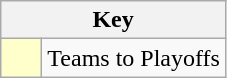<table class="wikitable" style="text-align: center;">
<tr>
<th colspan=2>Key</th>
</tr>
<tr>
<td style="background:#ffffcc; width:20px;"></td>
<td align=left>Teams to Playoffs</td>
</tr>
</table>
